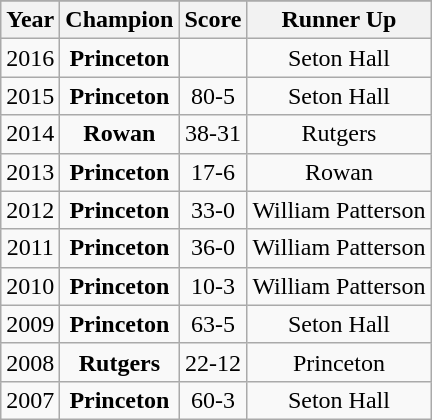<table class=wikitable>
<tr>
</tr>
<tr>
<th>Year</th>
<th><strong>Champion</strong></th>
<th>Score</th>
<th>Runner Up</th>
</tr>
<tr>
<td align=center>2016</td>
<td align=center><strong>Princeton</strong></td>
<td align=center></td>
<td align=center>Seton Hall</td>
</tr>
<tr>
<td align=center>2015</td>
<td align=center><strong>Princeton</strong></td>
<td align=center>80-5</td>
<td align=center>Seton Hall</td>
</tr>
<tr>
<td align=center>2014</td>
<td align=center><strong>Rowan</strong></td>
<td align=center>38-31</td>
<td align=center>Rutgers</td>
</tr>
<tr>
<td align=center>2013</td>
<td align=center><strong>Princeton</strong></td>
<td align=center>17-6</td>
<td align=center>Rowan</td>
</tr>
<tr>
<td align=center>2012</td>
<td align=center><strong>Princeton</strong></td>
<td align=center>33-0</td>
<td align=center>William Patterson</td>
</tr>
<tr>
<td align=center>2011</td>
<td align=center><strong>Princeton</strong></td>
<td align=center>36-0</td>
<td align=center>William Patterson</td>
</tr>
<tr>
<td align=center>2010</td>
<td align=center><strong>Princeton</strong></td>
<td align=center>10-3</td>
<td align=center>William Patterson</td>
</tr>
<tr>
<td align=center>2009</td>
<td align=center><strong>Princeton</strong></td>
<td align=center>63-5</td>
<td align=center>Seton Hall</td>
</tr>
<tr>
<td align=center>2008</td>
<td align=center><strong>Rutgers</strong></td>
<td align=center>22-12</td>
<td align=center>Princeton</td>
</tr>
<tr>
<td align=center>2007</td>
<td align=center><strong>Princeton</strong></td>
<td align=center>60-3</td>
<td align=center>Seton Hall</td>
</tr>
</table>
